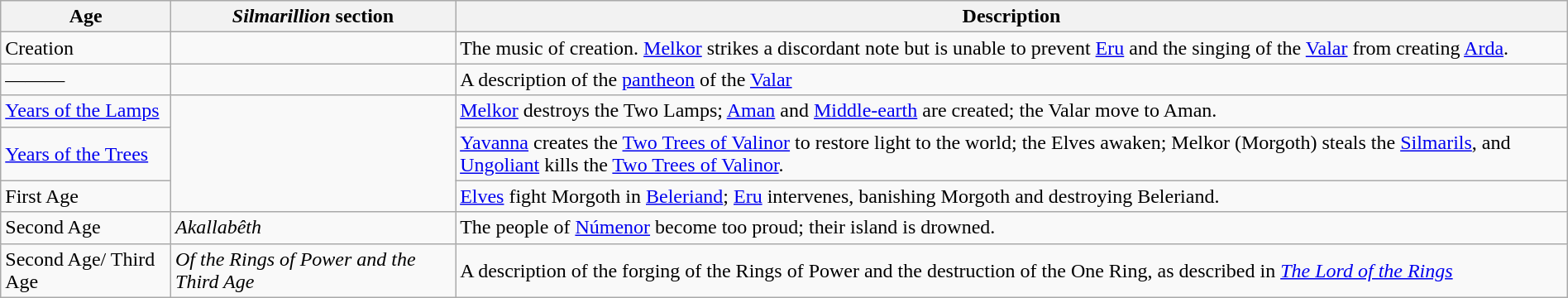<table class="wikitable" style="margin-left: auto; margin-right: auto; border: none;">
<tr>
<th>Age</th>
<th><em>Silmarillion</em> section</th>
<th>Description</th>
</tr>
<tr>
<td>Creation</td>
<td></td>
<td>The music of creation. <a href='#'>Melkor</a> strikes a discordant note but is unable to prevent <a href='#'>Eru</a> and the singing of the <a href='#'>Valar</a> from creating <a href='#'>Arda</a>.</td>
</tr>
<tr>
<td>———</td>
<td></td>
<td>A description of the <a href='#'>pantheon</a> of the <a href='#'>Valar</a></td>
</tr>
<tr>
<td><a href='#'>Years of the Lamps</a></td>
<td rowspan=3></td>
<td><a href='#'>Melkor</a> destroys the Two Lamps; <a href='#'>Aman</a> and <a href='#'>Middle-earth</a> are created; the Valar move to Aman.</td>
</tr>
<tr>
<td><a href='#'>Years of the Trees</a></td>
<td><a href='#'>Yavanna</a> creates the <a href='#'>Two Trees of Valinor</a> to restore light to the world; the Elves awaken; Melkor (Morgoth) steals the <a href='#'>Silmarils</a>, and <a href='#'>Ungoliant</a> kills the <a href='#'>Two Trees of Valinor</a>.</td>
</tr>
<tr ≥>
<td>First Age</td>
<td><a href='#'>Elves</a> fight Morgoth in <a href='#'>Beleriand</a>; <a href='#'>Eru</a> intervenes, banishing Morgoth and destroying Beleriand.</td>
</tr>
<tr>
<td>Second Age</td>
<td><em>Akallabêth</em></td>
<td>The people of <a href='#'>Númenor</a> become too proud; their island is drowned.</td>
</tr>
<tr>
<td>Second Age/ Third Age</td>
<td><em>Of the Rings of Power and the Third Age</em></td>
<td>A description of the forging of the Rings of Power and the destruction of the One Ring, as described in <em><a href='#'>The Lord of the Rings</a></em></td>
</tr>
</table>
